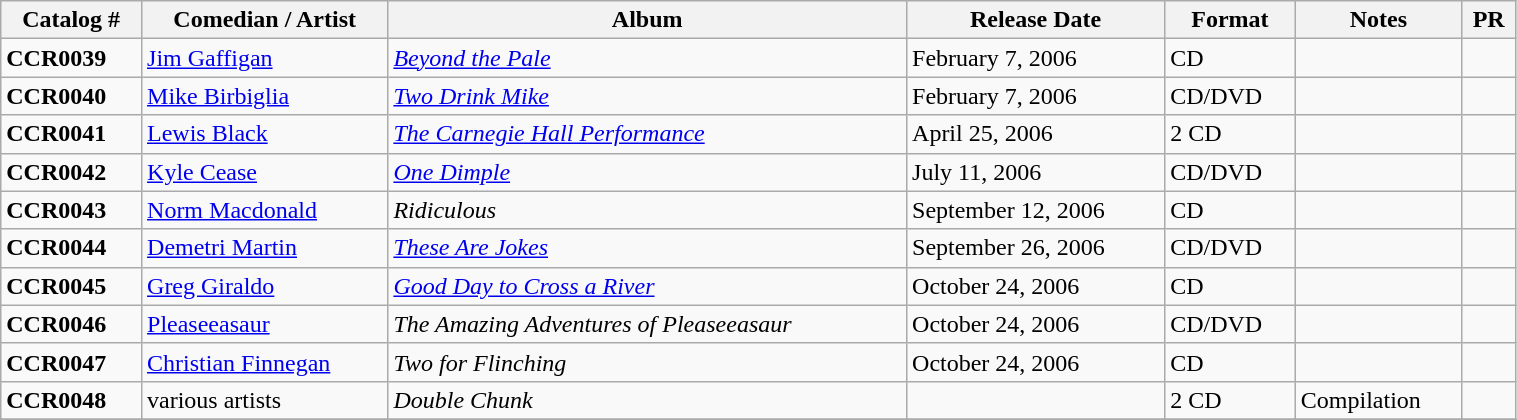<table class="wikitable sortable" width="80%">
<tr>
<th scope="col" class="unsortable">Catalog #</th>
<th scope="col" class="unsortable">Comedian / Artist</th>
<th scope="col" class="unsortable">Album</th>
<th scope="col" class="unsortable">Release Date</th>
<th scope="col" class="unsortable">Format</th>
<th scope="col" class="unsortable">Notes</th>
<th scope="col" class="unsortable">PR</th>
</tr>
<tr --->
<td><strong>CCR0039</strong></td>
<td><a href='#'>Jim Gaffigan</a></td>
<td><em><a href='#'>Beyond the Pale</a></em></td>
<td>February 7, 2006</td>
<td>CD</td>
<td></td>
<td></td>
</tr>
<tr --->
<td><strong>CCR0040</strong></td>
<td><a href='#'>Mike Birbiglia</a></td>
<td><em><a href='#'>Two Drink Mike</a></em></td>
<td>February 7, 2006</td>
<td>CD/DVD</td>
<td></td>
<td></td>
</tr>
<tr --->
<td><strong>CCR0041</strong></td>
<td><a href='#'>Lewis Black</a></td>
<td><em><a href='#'>The Carnegie Hall Performance</a></em></td>
<td>April 25, 2006</td>
<td>2 CD</td>
<td></td>
<td></td>
</tr>
<tr --->
<td><strong>CCR0042</strong></td>
<td><a href='#'>Kyle Cease</a></td>
<td><em><a href='#'>One Dimple</a></em></td>
<td>July 11, 2006</td>
<td>CD/DVD</td>
<td></td>
<td></td>
</tr>
<tr --->
<td><strong>CCR0043</strong></td>
<td><a href='#'>Norm Macdonald</a></td>
<td><em>Ridiculous</em></td>
<td>September 12, 2006</td>
<td>CD</td>
<td></td>
<td></td>
</tr>
<tr --->
<td><strong>CCR0044</strong></td>
<td><a href='#'>Demetri Martin</a></td>
<td><em><a href='#'>These Are Jokes</a></em></td>
<td>September 26, 2006</td>
<td>CD/DVD</td>
<td></td>
<td></td>
</tr>
<tr --->
<td><strong>CCR0045</strong></td>
<td><a href='#'>Greg Giraldo</a></td>
<td><em><a href='#'>Good Day to Cross a River</a></em></td>
<td>October 24, 2006</td>
<td>CD</td>
<td></td>
<td></td>
</tr>
<tr --->
<td><strong>CCR0046</strong></td>
<td><a href='#'>Pleaseeasaur</a></td>
<td><em>The Amazing Adventures of Pleaseeasaur</em></td>
<td>October 24, 2006</td>
<td>CD/DVD</td>
<td></td>
<td></td>
</tr>
<tr --->
<td><strong>CCR0047</strong></td>
<td><a href='#'>Christian Finnegan</a></td>
<td><em>Two for Flinching</em></td>
<td>October 24, 2006</td>
<td>CD</td>
<td></td>
<td></td>
</tr>
<tr --->
<td><strong>CCR0048</strong></td>
<td>various artists</td>
<td><em>Double Chunk</em></td>
<td></td>
<td>2 CD</td>
<td>Compilation</td>
<td></td>
</tr>
<tr --->
</tr>
</table>
